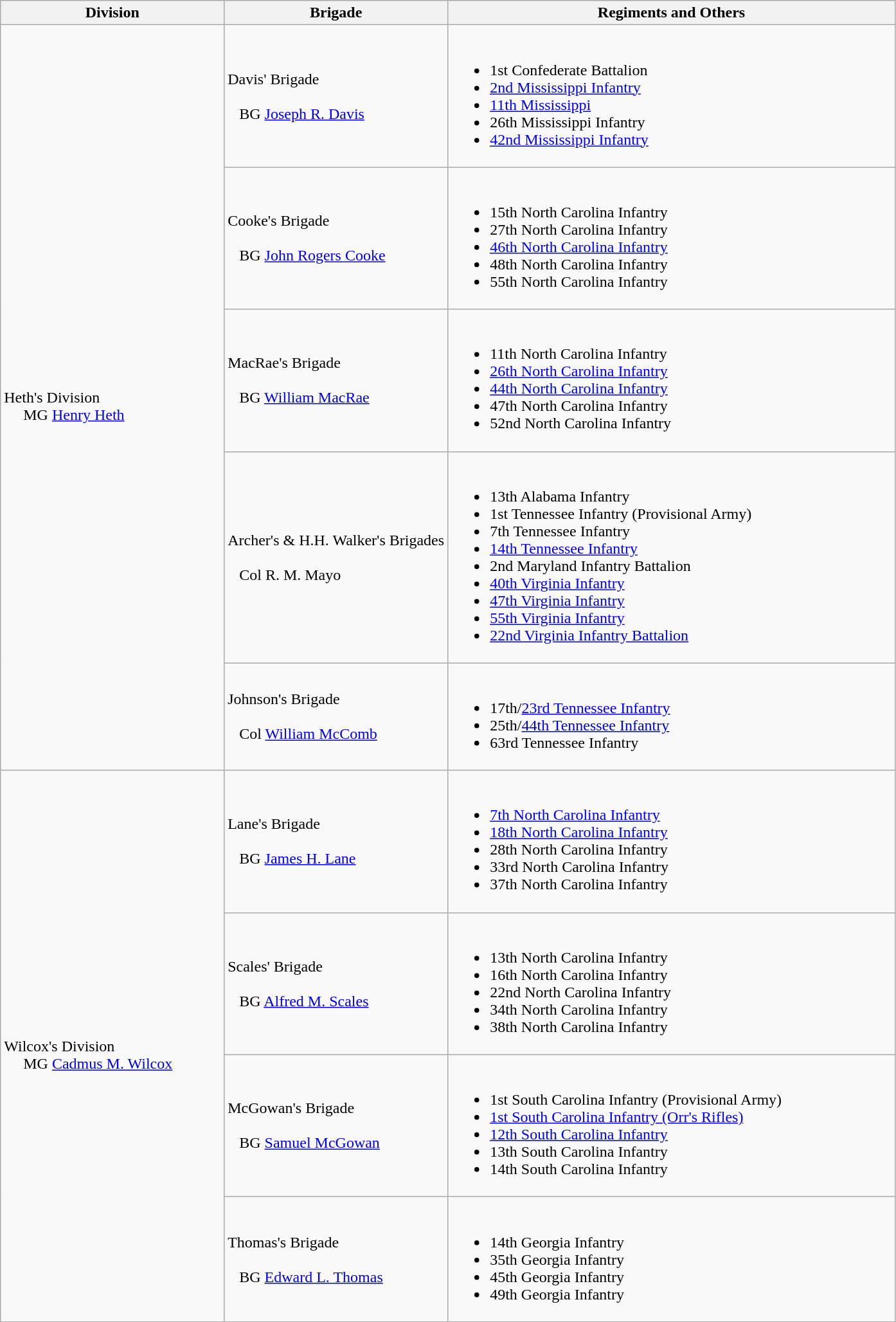<table class="wikitable">
<tr>
<th width=25%>Division</th>
<th width=25%>Brigade</th>
<th>Regiments and Others</th>
</tr>
<tr>
<td rowspan=5><br>Heth's Division
<br>    
MG <a href='#'>Henry Heth</a></td>
<td>Davis' Brigade<br><br>  
BG <a href='#'>Joseph R. Davis</a></td>
<td><br><ul><li>1st Confederate Battalion</li><li><a href='#'>2nd Mississippi Infantry</a></li><li><a href='#'>11th Mississippi</a></li><li>26th Mississippi Infantry</li><li><a href='#'>42nd Mississippi Infantry</a></li></ul></td>
</tr>
<tr>
<td>Cooke's Brigade<br><br>  
BG <a href='#'>John Rogers Cooke</a></td>
<td><br><ul><li>15th North Carolina Infantry</li><li>27th North Carolina Infantry</li><li><a href='#'>46th North Carolina Infantry</a></li><li>48th North Carolina Infantry</li><li>55th North Carolina Infantry</li></ul></td>
</tr>
<tr>
<td>MacRae's Brigade<br><br>  
BG <a href='#'>William MacRae</a></td>
<td><br><ul><li>11th North Carolina Infantry</li><li><a href='#'>26th North Carolina Infantry</a></li><li><a href='#'>44th North Carolina Infantry</a></li><li>47th North Carolina Infantry</li><li>52nd North Carolina Infantry</li></ul></td>
</tr>
<tr>
<td>Archer's & H.H. Walker's Brigades<br><br>  
Col R. M. Mayo</td>
<td><br><ul><li>13th Alabama Infantry</li><li>1st Tennessee Infantry (Provisional Army)</li><li>7th Tennessee Infantry</li><li><a href='#'>14th Tennessee Infantry</a></li><li>2nd Maryland Infantry Battalion</li><li><a href='#'>40th Virginia Infantry</a></li><li><a href='#'>47th Virginia Infantry</a></li><li><a href='#'>55th Virginia Infantry</a></li><li><a href='#'>22nd Virginia Infantry Battalion</a></li></ul></td>
</tr>
<tr>
<td>Johnson's Brigade<br><br>  
Col <a href='#'>William McComb</a></td>
<td><br><ul><li>17th/<a href='#'>23rd Tennessee Infantry</a></li><li>25th/<a href='#'>44th Tennessee Infantry</a></li><li>63rd Tennessee Infantry</li></ul></td>
</tr>
<tr>
<td rowspan=4><br>Wilcox's Division
<br>    
MG <a href='#'>Cadmus M. Wilcox</a></td>
<td>Lane's Brigade<br><br>  
BG <a href='#'>James H. Lane</a></td>
<td><br><ul><li><a href='#'>7th North Carolina Infantry</a></li><li><a href='#'>18th North Carolina Infantry</a></li><li>28th North Carolina Infantry</li><li>33rd North Carolina Infantry</li><li>37th North Carolina Infantry</li></ul></td>
</tr>
<tr>
<td>Scales' Brigade<br><br>  
BG <a href='#'>Alfred M. Scales</a></td>
<td><br><ul><li>13th North Carolina Infantry</li><li>16th North Carolina Infantry</li><li>22nd North Carolina Infantry</li><li>34th North Carolina Infantry</li><li>38th North Carolina Infantry</li></ul></td>
</tr>
<tr>
<td>McGowan's Brigade<br><br>  
BG <a href='#'>Samuel McGowan</a></td>
<td><br><ul><li>1st South Carolina Infantry (Provisional Army)</li><li><a href='#'>1st South Carolina Infantry (Orr's Rifles)</a></li><li><a href='#'>12th South Carolina Infantry</a></li><li>13th South Carolina Infantry</li><li>14th South Carolina Infantry</li></ul></td>
</tr>
<tr>
<td>Thomas's Brigade<br><br>  
BG <a href='#'>Edward L. Thomas</a></td>
<td><br><ul><li>14th Georgia Infantry</li><li>35th Georgia Infantry</li><li>45th Georgia Infantry</li><li>49th Georgia Infantry</li></ul></td>
</tr>
</table>
